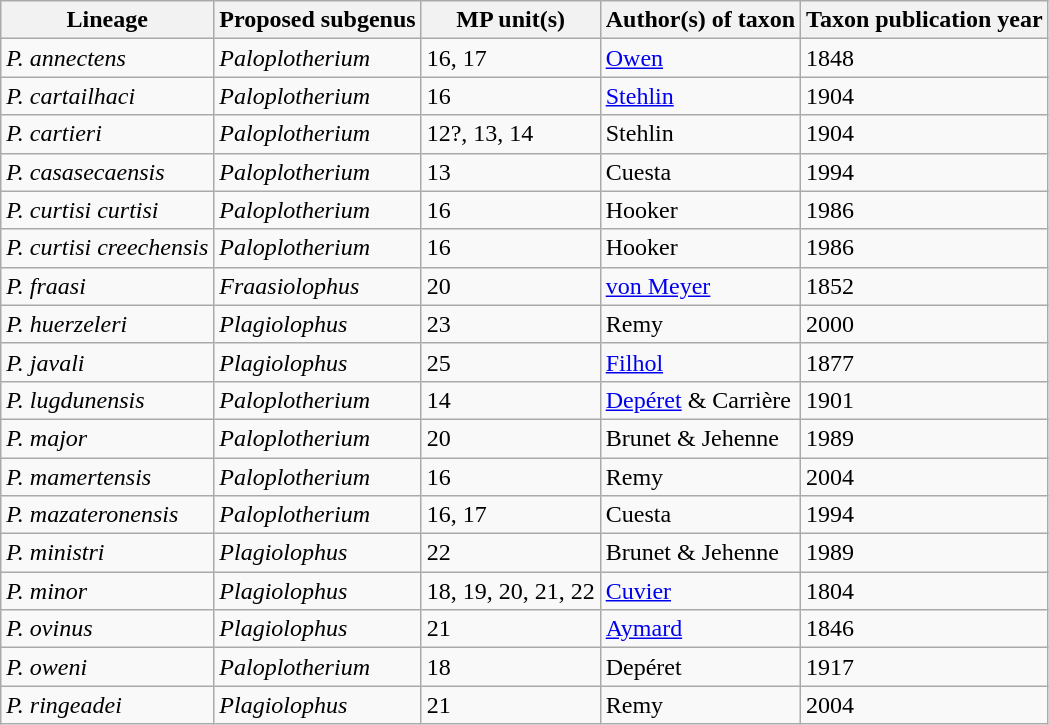<table class="wikitable sortable">
<tr>
<th>Lineage</th>
<th>Proposed subgenus</th>
<th>MP unit(s)</th>
<th>Author(s) of taxon</th>
<th>Taxon publication year</th>
</tr>
<tr>
<td><em>P. annectens</em></td>
<td><em>Paloplotherium</em></td>
<td>16, 17</td>
<td><a href='#'>Owen</a></td>
<td>1848</td>
</tr>
<tr>
<td><em>P. cartailhaci</em></td>
<td><em>Paloplotherium</em></td>
<td>16</td>
<td><a href='#'>Stehlin</a></td>
<td>1904</td>
</tr>
<tr>
<td><em>P. cartieri</em></td>
<td><em>Paloplotherium</em></td>
<td>12?, 13, 14</td>
<td>Stehlin</td>
<td>1904</td>
</tr>
<tr>
<td><em>P. casasecaensis</em></td>
<td><em>Paloplotherium</em></td>
<td>13</td>
<td>Cuesta</td>
<td>1994</td>
</tr>
<tr>
<td><em>P. curtisi curtisi</em></td>
<td><em>Paloplotherium</em></td>
<td>16</td>
<td>Hooker</td>
<td>1986</td>
</tr>
<tr>
<td><em>P. curtisi creechensis</em></td>
<td><em>Paloplotherium</em></td>
<td>16</td>
<td>Hooker</td>
<td>1986</td>
</tr>
<tr>
<td><em>P. fraasi</em></td>
<td><em>Fraasiolophus</em></td>
<td>20</td>
<td><a href='#'>von Meyer</a></td>
<td>1852</td>
</tr>
<tr>
<td><em>P. huerzeleri</em></td>
<td><em>Plagiolophus</em></td>
<td>23</td>
<td>Remy</td>
<td>2000</td>
</tr>
<tr>
<td><em>P. javali</em></td>
<td><em>Plagiolophus</em></td>
<td>25</td>
<td><a href='#'>Filhol</a></td>
<td>1877</td>
</tr>
<tr>
<td><em>P. lugdunensis</em></td>
<td><em>Paloplotherium</em></td>
<td>14</td>
<td><a href='#'>Depéret</a> & Carrière</td>
<td>1901</td>
</tr>
<tr>
<td><em>P. major</em></td>
<td><em>Paloplotherium</em></td>
<td>20</td>
<td>Brunet & Jehenne</td>
<td>1989</td>
</tr>
<tr>
<td><em>P. mamertensis</em></td>
<td><em>Paloplotherium</em></td>
<td>16</td>
<td>Remy</td>
<td>2004</td>
</tr>
<tr>
<td><em>P. mazateronensis</em></td>
<td><em>Paloplotherium</em></td>
<td>16, 17</td>
<td>Cuesta</td>
<td>1994</td>
</tr>
<tr>
<td><em>P. ministri</em></td>
<td><em>Plagiolophus</em></td>
<td>22</td>
<td>Brunet & Jehenne</td>
<td>1989</td>
</tr>
<tr>
<td><em>P. minor</em></td>
<td><em>Plagiolophus</em></td>
<td>18, 19, 20, 21, 22</td>
<td><a href='#'>Cuvier</a></td>
<td>1804</td>
</tr>
<tr>
<td><em>P. ovinus</em></td>
<td><em>Plagiolophus</em></td>
<td>21</td>
<td><a href='#'>Aymard</a></td>
<td>1846</td>
</tr>
<tr>
<td><em>P. oweni</em></td>
<td><em>Paloplotherium</em></td>
<td>18</td>
<td>Depéret</td>
<td>1917</td>
</tr>
<tr>
<td><em>P. ringeadei</em></td>
<td><em>Plagiolophus</em></td>
<td>21</td>
<td>Remy</td>
<td>2004</td>
</tr>
</table>
